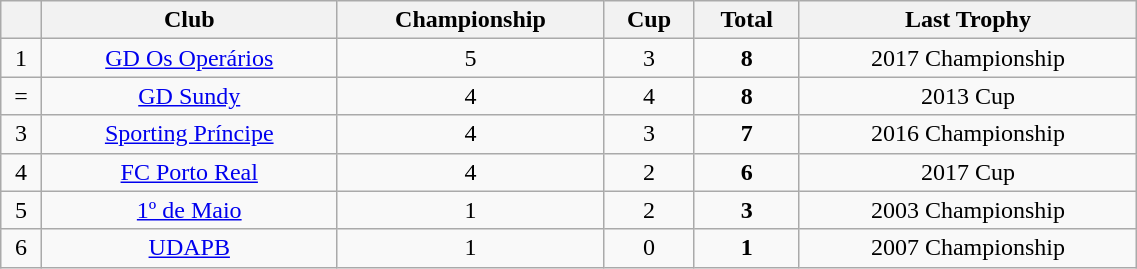<table class="wikitable sortable" width=60%>
<tr>
<th></th>
<th>Club</th>
<th>Championship</th>
<th>Cup</th>
<th>Total</th>
<th>Last Trophy</th>
</tr>
<tr align=center>
<td>1</td>
<td><a href='#'>GD Os Operários</a></td>
<td>5</td>
<td>3</td>
<td><strong>8</strong></td>
<td>2017 Championship</td>
</tr>
<tr align=center>
<td>=</td>
<td><a href='#'>GD Sundy</a></td>
<td>4</td>
<td>4</td>
<td><strong>8</strong></td>
<td>2013 Cup</td>
</tr>
<tr align=center>
<td>3</td>
<td><a href='#'>Sporting Príncipe</a></td>
<td>4</td>
<td>3</td>
<td><strong>7</strong></td>
<td>2016 Championship</td>
</tr>
<tr align=center>
<td>4</td>
<td><a href='#'>FC Porto Real</a></td>
<td>4</td>
<td>2</td>
<td><strong>6</strong></td>
<td>2017 Cup</td>
</tr>
<tr align=center>
<td>5</td>
<td><a href='#'>1º de Maio</a></td>
<td>1</td>
<td>2</td>
<td><strong>3</strong></td>
<td>2003 Championship</td>
</tr>
<tr align=center>
<td>6</td>
<td><a href='#'>UDAPB</a></td>
<td>1</td>
<td>0</td>
<td><strong>1</strong></td>
<td>2007 Championship</td>
</tr>
</table>
